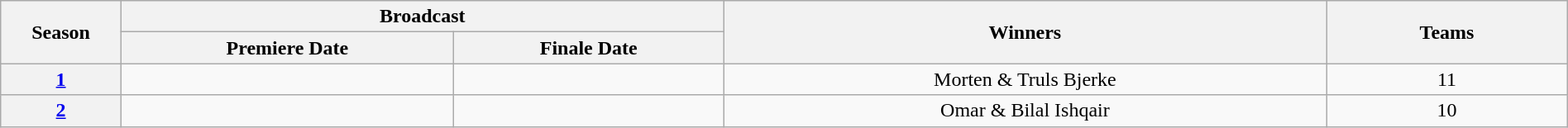<table class="wikitable" style="text-align:center"  width="100%">
<tr>
<th width="05%" rowspan="2">Season</th>
<th width="25%" colspan="2">Broadcast</th>
<th width="25%" rowspan="2">Winners</th>
<th width="10%" rowspan="2">Teams</th>
</tr>
<tr>
<th>Premiere Date</th>
<th>Finale Date</th>
</tr>
<tr>
<th><a href='#'>1</a></th>
<td></td>
<td></td>
<td>Morten & Truls Bjerke</td>
<td>11</td>
</tr>
<tr>
<th><a href='#'>2</a></th>
<td></td>
<td></td>
<td>Omar & Bilal Ishqair</td>
<td>10</td>
</tr>
</table>
